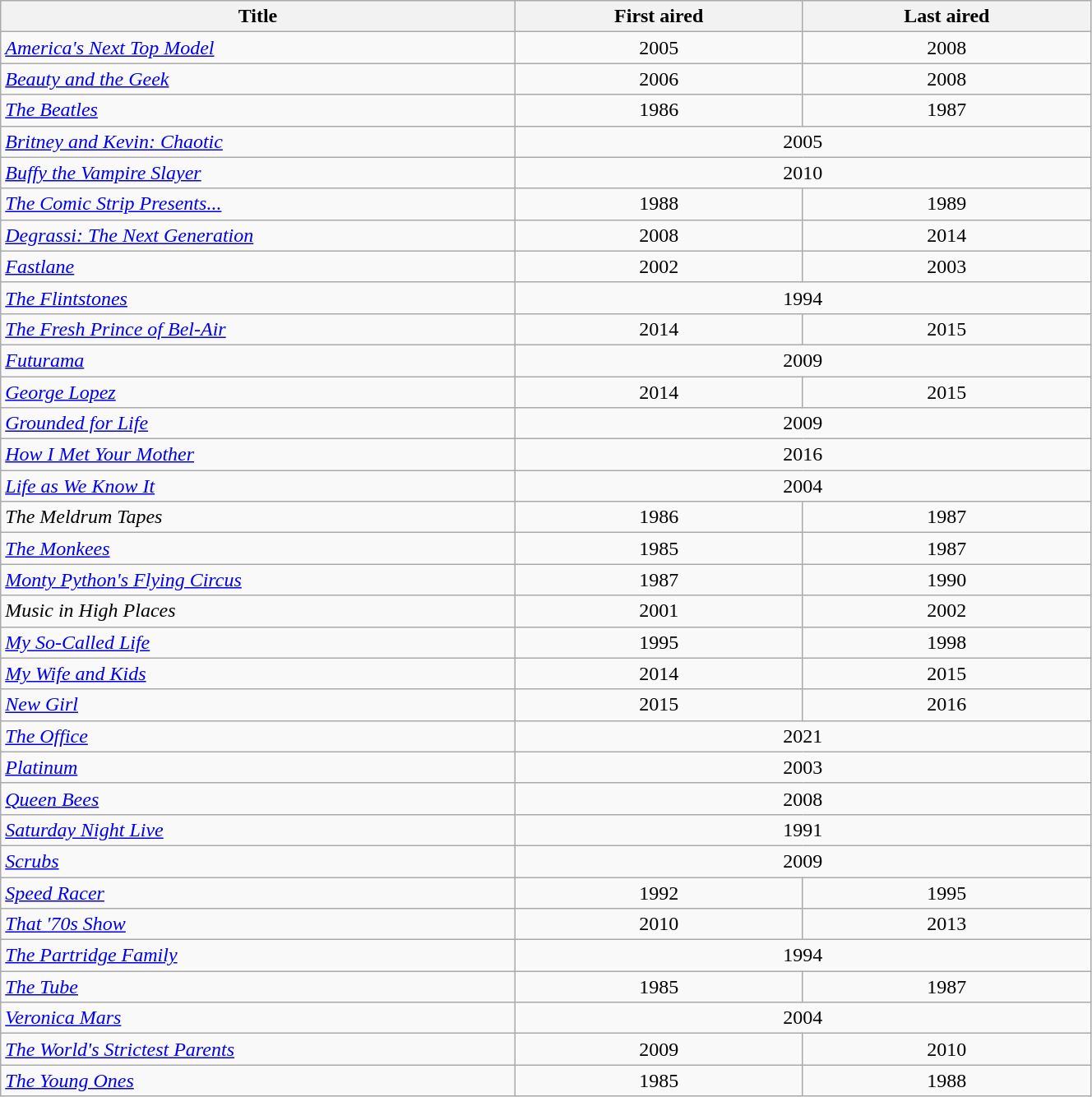<table class="wikitable plainrowheaders sortable" style="width:70%;text-align:center;">
<tr>
<th scope="col" style="width:25%;">Title</th>
<th scope="col" style="width:14%;">First aired</th>
<th scope="col" style="width:14%;">Last aired</th>
</tr>
<tr>
<td scope="row" style="text-align:left;"><em><a href='#'>America's Next Top Model</a></em></td>
<td>2005</td>
<td>2008</td>
</tr>
<tr>
<td scope="row" style="text-align:left;"><em><a href='#'>Beauty and the Geek</a></em></td>
<td>2006</td>
<td>2008</td>
</tr>
<tr>
<td scope="row" style="text-align:left;"><em><a href='#'>The Beatles</a></em></td>
<td>1986</td>
<td>1987</td>
</tr>
<tr>
<td scope="row" style="text-align:left;"><em><a href='#'>Britney and Kevin: Chaotic</a></em></td>
<td colspan="2">2005</td>
</tr>
<tr>
<td scope="row" style="text-align:left;"><em><a href='#'>Buffy the Vampire Slayer</a></em></td>
<td colspan="2">2010</td>
</tr>
<tr>
<td scope="row" style="text-align:left;"><em><a href='#'>The Comic Strip Presents...</a></em></td>
<td>1988</td>
<td>1989</td>
</tr>
<tr>
<td scope="row" style="text-align:left;"><em><a href='#'>Degrassi: The Next Generation</a></em></td>
<td>2008</td>
<td>2014</td>
</tr>
<tr>
<td scope="row" style="text-align:left;"><em><a href='#'>Fastlane</a></em></td>
<td>2002</td>
<td>2003</td>
</tr>
<tr>
<td scope="row" style="text-align:left;"><em><a href='#'>The Flintstones</a></em></td>
<td colspan="2">1994</td>
</tr>
<tr>
<td scope="row" style="text-align:left;"><em><a href='#'>The Fresh Prince of Bel-Air</a></em></td>
<td>2014</td>
<td>2015</td>
</tr>
<tr>
<td scope="row" style="text-align:left;"><em><a href='#'>Futurama</a></em></td>
<td colspan="2">2009</td>
</tr>
<tr>
<td scope="row" style="text-align:left;"><em><a href='#'>George Lopez</a></em></td>
<td>2014</td>
<td>2015</td>
</tr>
<tr>
<td scope="row" style="text-align:left;"><em><a href='#'>Grounded for Life</a></em></td>
<td colspan="2">2009</td>
</tr>
<tr>
<td scope="row" style="text-align:left;"><em><a href='#'>How I Met Your Mother</a></em></td>
<td colspan="2">2016</td>
</tr>
<tr>
<td scope="row" style="text-align:left;"><em><a href='#'>Life as We Know It</a></em></td>
<td colspan="2">2004</td>
</tr>
<tr>
<td scope="row" style="text-align:left;"><em>The Meldrum Tapes</em></td>
<td>1986</td>
<td>1987</td>
</tr>
<tr>
<td scope="row" style="text-align:left;"><em><a href='#'>The Monkees</a></em></td>
<td>1985</td>
<td>1987</td>
</tr>
<tr>
<td scope="row" style="text-align:left;"><em><a href='#'>Monty Python's Flying Circus</a></em></td>
<td>1987</td>
<td>1990</td>
</tr>
<tr>
<td scope="row" style="text-align:left;"><em>Music in High Places</em></td>
<td>2001</td>
<td>2002</td>
</tr>
<tr>
<td scope="row" style="text-align:left;"><em><a href='#'>My So-Called Life</a></em></td>
<td>1995</td>
<td>1998</td>
</tr>
<tr>
<td scope="row" style="text-align:left;"><em><a href='#'>My Wife and Kids</a></em></td>
<td>2014</td>
<td>2015</td>
</tr>
<tr>
<td scope="row" style="text-align:left;"><em><a href='#'>New Girl</a></em></td>
<td>2015</td>
<td>2016</td>
</tr>
<tr>
<td scope="row" style="text-align:left;"><em><a href='#'>The Office</a></em></td>
<td colspan="2">2021</td>
</tr>
<tr>
<td scope="row" style="text-align:left;"><em><a href='#'>Platinum</a></em></td>
<td colspan="2">2003</td>
</tr>
<tr>
<td scope="row" style="text-align:left;"><em><a href='#'>Queen Bees</a></em></td>
<td colspan="2">2008</td>
</tr>
<tr>
<td scope="row" style="text-align:left;"><em><a href='#'>Saturday Night Live</a></em></td>
<td colspan="2">1991</td>
</tr>
<tr>
<td scope="row" style="text-align:left;"><em><a href='#'>Scrubs</a></em></td>
<td colspan="2">2009</td>
</tr>
<tr>
<td scope="row" style="text-align:left;"><em><a href='#'>Speed Racer</a></em> </td>
<td>1992</td>
<td>1995</td>
</tr>
<tr>
<td scope="row" style="text-align:left;"><em><a href='#'>That '70s Show</a></em></td>
<td>2010</td>
<td>2013</td>
</tr>
<tr>
<td scope="row" style="text-align:left;"><em><a href='#'>The Partridge Family</a></em></td>
<td colspan="2">1994</td>
</tr>
<tr>
<td scope="row" style="text-align:left;"><em><a href='#'>The Tube</a></em></td>
<td>1985</td>
<td>1987</td>
</tr>
<tr>
<td scope="row" style="text-align:left;"><em><a href='#'>Veronica Mars</a></em></td>
<td colspan="2">2004</td>
</tr>
<tr>
<td scope="row" style="text-align:left;"><em><a href='#'>The World's Strictest Parents</a></em></td>
<td>2009</td>
<td>2010</td>
</tr>
<tr>
<td scope="row" style="text-align:left;"><em><a href='#'>The Young Ones</a></em></td>
<td>1985</td>
<td>1988</td>
</tr>
</table>
